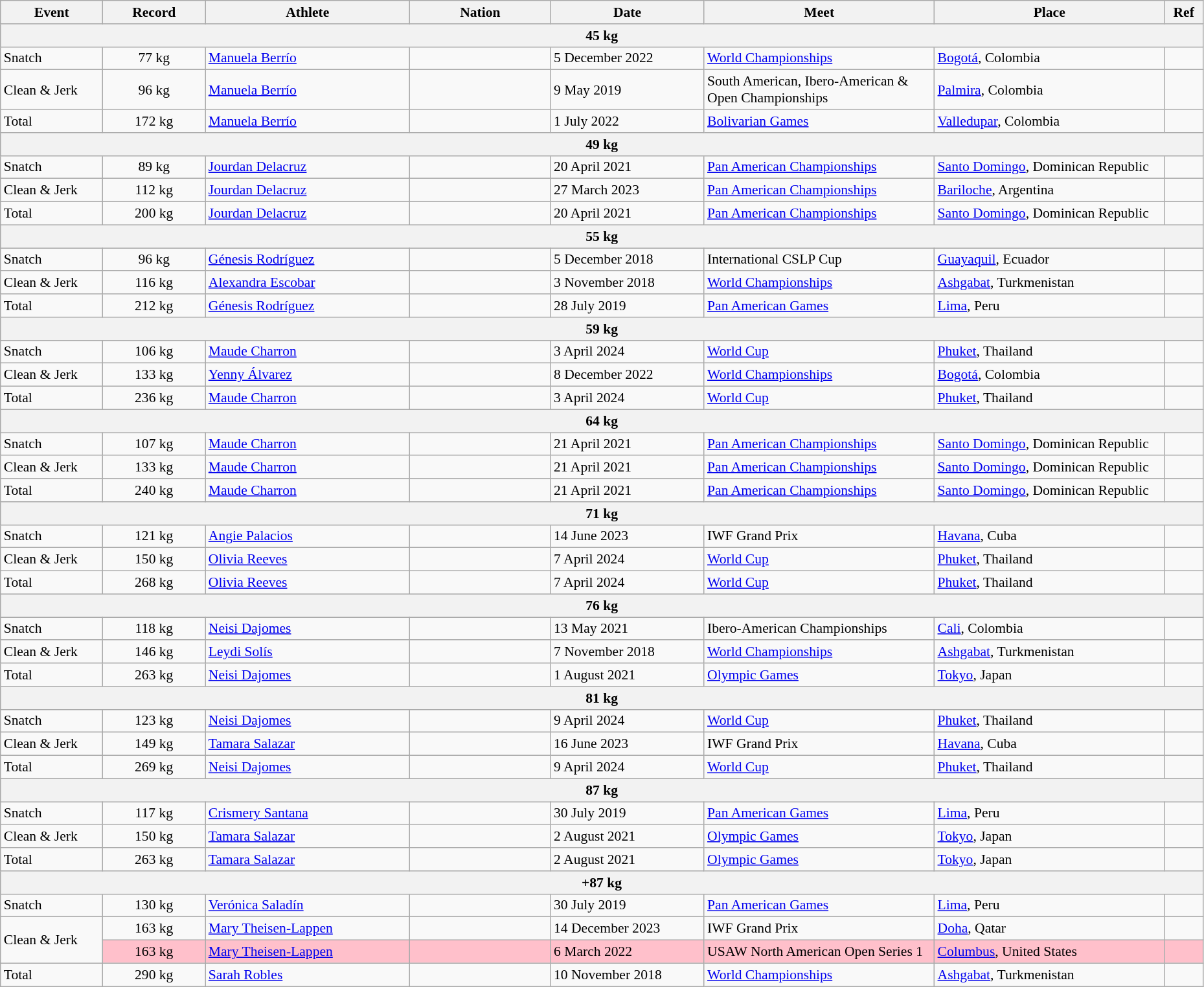<table class="wikitable" style="font-size:90%; width: 98%;">
<tr>
<th width=8%>Event</th>
<th width=8%>Record</th>
<th width=16%>Athlete</th>
<th width=11%>Nation</th>
<th width=12%>Date</th>
<th width=18%>Meet</th>
<th width=18%>Place</th>
<th width=3%>Ref</th>
</tr>
<tr bgcolor="#DDDDDD">
<th colspan=8>45 kg</th>
</tr>
<tr>
<td>Snatch</td>
<td align=center>77 kg</td>
<td><a href='#'>Manuela Berrío</a></td>
<td></td>
<td>5 December 2022</td>
<td><a href='#'>World Championships</a></td>
<td><a href='#'>Bogotá</a>, Colombia</td>
<td></td>
</tr>
<tr>
<td>Clean & Jerk</td>
<td align=center>96 kg</td>
<td><a href='#'>Manuela Berrío</a></td>
<td></td>
<td>9 May 2019</td>
<td>South American, Ibero-American & Open Championships</td>
<td><a href='#'>Palmira</a>, Colombia</td>
<td></td>
</tr>
<tr>
<td>Total</td>
<td align=center>172 kg</td>
<td><a href='#'>Manuela Berrío</a></td>
<td></td>
<td>1 July 2022</td>
<td><a href='#'>Bolivarian Games</a></td>
<td><a href='#'>Valledupar</a>, Colombia</td>
<td></td>
</tr>
<tr bgcolor="#DDDDDD">
<th colspan=8>49 kg</th>
</tr>
<tr>
<td>Snatch</td>
<td align="center">89 kg</td>
<td><a href='#'>Jourdan Delacruz</a></td>
<td></td>
<td>20 April 2021</td>
<td><a href='#'>Pan American Championships</a></td>
<td><a href='#'>Santo Domingo</a>, Dominican Republic</td>
<td></td>
</tr>
<tr>
<td>Clean & Jerk</td>
<td align="center">112 kg</td>
<td><a href='#'>Jourdan Delacruz</a></td>
<td></td>
<td>27 March 2023</td>
<td><a href='#'>Pan American Championships</a></td>
<td><a href='#'>Bariloche</a>, Argentina</td>
<td></td>
</tr>
<tr>
<td>Total</td>
<td align="center">200 kg</td>
<td><a href='#'>Jourdan Delacruz</a></td>
<td></td>
<td>20 April 2021</td>
<td><a href='#'>Pan American Championships</a></td>
<td><a href='#'>Santo Domingo</a>, Dominican Republic</td>
<td></td>
</tr>
<tr bgcolor="#DDDDDD">
<th colspan=8>55 kg</th>
</tr>
<tr>
<td>Snatch</td>
<td align="center">96 kg</td>
<td><a href='#'>Génesis Rodríguez</a></td>
<td></td>
<td>5 December 2018</td>
<td>International CSLP Cup</td>
<td><a href='#'>Guayaquil</a>, Ecuador</td>
<td></td>
</tr>
<tr>
<td>Clean & Jerk</td>
<td align="center">116 kg</td>
<td><a href='#'>Alexandra Escobar</a></td>
<td></td>
<td>3 November 2018</td>
<td><a href='#'>World Championships</a></td>
<td><a href='#'>Ashgabat</a>, Turkmenistan</td>
<td></td>
</tr>
<tr>
<td>Total</td>
<td align="center">212 kg</td>
<td><a href='#'>Génesis Rodríguez</a></td>
<td></td>
<td>28 July 2019</td>
<td><a href='#'>Pan American Games</a></td>
<td><a href='#'>Lima</a>, Peru</td>
<td></td>
</tr>
<tr bgcolor="#DDDDDD">
<th colspan=8>59 kg</th>
</tr>
<tr>
<td>Snatch</td>
<td align="center">106 kg</td>
<td><a href='#'>Maude Charron</a></td>
<td></td>
<td>3 April 2024</td>
<td><a href='#'>World Cup</a></td>
<td><a href='#'>Phuket</a>, Thailand</td>
<td></td>
</tr>
<tr>
<td>Clean & Jerk</td>
<td align=center>133 kg</td>
<td><a href='#'>Yenny Álvarez</a></td>
<td></td>
<td>8 December 2022</td>
<td><a href='#'>World Championships</a></td>
<td><a href='#'>Bogotá</a>, Colombia</td>
<td></td>
</tr>
<tr>
<td>Total</td>
<td align="center">236 kg</td>
<td><a href='#'>Maude Charron</a></td>
<td></td>
<td>3 April 2024</td>
<td><a href='#'>World Cup</a></td>
<td><a href='#'>Phuket</a>, Thailand</td>
<td></td>
</tr>
<tr bgcolor="#DDDDDD">
<th colspan=8>64 kg</th>
</tr>
<tr>
<td>Snatch</td>
<td align="center">107 kg</td>
<td><a href='#'>Maude Charron</a></td>
<td></td>
<td>21 April 2021</td>
<td><a href='#'>Pan American Championships</a></td>
<td><a href='#'>Santo Domingo</a>, Dominican Republic</td>
<td></td>
</tr>
<tr>
<td>Clean & Jerk</td>
<td align="center">133 kg</td>
<td><a href='#'>Maude Charron</a></td>
<td></td>
<td>21 April 2021</td>
<td><a href='#'>Pan American Championships</a></td>
<td><a href='#'>Santo Domingo</a>, Dominican Republic</td>
<td></td>
</tr>
<tr>
<td>Total</td>
<td align="center">240 kg</td>
<td><a href='#'>Maude Charron</a></td>
<td></td>
<td>21 April 2021</td>
<td><a href='#'>Pan American Championships</a></td>
<td><a href='#'>Santo Domingo</a>, Dominican Republic</td>
<td></td>
</tr>
<tr bgcolor="#DDDDDD">
<th colspan=8>71 kg</th>
</tr>
<tr>
<td>Snatch</td>
<td align=center>121 kg</td>
<td><a href='#'>Angie Palacios</a></td>
<td></td>
<td>14 June 2023</td>
<td>IWF Grand Prix</td>
<td><a href='#'>Havana</a>, Cuba</td>
<td></td>
</tr>
<tr>
<td>Clean & Jerk</td>
<td align="center">150 kg</td>
<td><a href='#'>Olivia Reeves</a></td>
<td></td>
<td>7 April 2024</td>
<td><a href='#'>World Cup</a></td>
<td><a href='#'>Phuket</a>, Thailand</td>
<td></td>
</tr>
<tr>
<td>Total</td>
<td align="center">268 kg</td>
<td><a href='#'>Olivia Reeves</a></td>
<td></td>
<td>7 April 2024</td>
<td><a href='#'>World Cup</a></td>
<td><a href='#'>Phuket</a>, Thailand</td>
<td></td>
</tr>
<tr bgcolor="#DDDDDD">
<th colspan=8>76 kg</th>
</tr>
<tr>
<td>Snatch</td>
<td align="center">118 kg</td>
<td><a href='#'>Neisi Dajomes</a></td>
<td></td>
<td>13 May 2021</td>
<td>Ibero-American Championships</td>
<td><a href='#'>Cali</a>, Colombia</td>
<td></td>
</tr>
<tr>
<td>Clean & Jerk</td>
<td align="center">146 kg</td>
<td><a href='#'>Leydi Solís</a></td>
<td></td>
<td>7 November 2018</td>
<td><a href='#'>World Championships</a></td>
<td><a href='#'>Ashgabat</a>, Turkmenistan</td>
<td></td>
</tr>
<tr>
<td>Total</td>
<td align="center">263 kg</td>
<td><a href='#'>Neisi Dajomes</a></td>
<td></td>
<td>1 August 2021</td>
<td><a href='#'>Olympic Games</a></td>
<td><a href='#'>Tokyo</a>, Japan</td>
<td></td>
</tr>
<tr bgcolor="#DDDDDD">
<th colspan=8>81 kg</th>
</tr>
<tr>
<td>Snatch</td>
<td align="center">123 kg</td>
<td><a href='#'>Neisi Dajomes</a></td>
<td></td>
<td>9 April 2024</td>
<td><a href='#'>World Cup</a></td>
<td><a href='#'>Phuket</a>, Thailand</td>
<td></td>
</tr>
<tr>
<td>Clean & Jerk</td>
<td align="center">149 kg</td>
<td><a href='#'>Tamara Salazar</a></td>
<td></td>
<td>16 June 2023</td>
<td>IWF Grand Prix</td>
<td><a href='#'>Havana</a>, Cuba</td>
<td></td>
</tr>
<tr>
<td>Total</td>
<td align="center">269 kg</td>
<td><a href='#'>Neisi Dajomes</a></td>
<td></td>
<td>9 April 2024</td>
<td><a href='#'>World Cup</a></td>
<td><a href='#'>Phuket</a>, Thailand</td>
<td></td>
</tr>
<tr bgcolor="#DDDDDD">
<th colspan=8>87 kg</th>
</tr>
<tr>
<td>Snatch</td>
<td align="center">117 kg</td>
<td><a href='#'>Crismery Santana</a></td>
<td></td>
<td>30 July 2019</td>
<td><a href='#'>Pan American Games</a></td>
<td><a href='#'>Lima</a>, Peru</td>
<td></td>
</tr>
<tr>
<td>Clean & Jerk</td>
<td align="center">150 kg</td>
<td><a href='#'>Tamara Salazar</a></td>
<td></td>
<td>2 August 2021</td>
<td><a href='#'>Olympic Games</a></td>
<td><a href='#'>Tokyo</a>, Japan</td>
<td></td>
</tr>
<tr>
<td>Total</td>
<td align="center">263 kg</td>
<td><a href='#'>Tamara Salazar</a></td>
<td></td>
<td>2 August 2021</td>
<td><a href='#'>Olympic Games</a></td>
<td><a href='#'>Tokyo</a>, Japan</td>
<td></td>
</tr>
<tr bgcolor="#DDDDDD">
<th colspan=8>+87 kg</th>
</tr>
<tr>
<td>Snatch</td>
<td align="center">130 kg</td>
<td><a href='#'>Verónica Saladín</a></td>
<td></td>
<td>30 July 2019</td>
<td><a href='#'>Pan American Games</a></td>
<td><a href='#'>Lima</a>, Peru</td>
<td></td>
</tr>
<tr>
<td rowspan=2>Clean & Jerk</td>
<td align="center">163 kg</td>
<td><a href='#'>Mary Theisen-Lappen</a></td>
<td></td>
<td>14 December 2023</td>
<td>IWF Grand Prix</td>
<td><a href='#'>Doha</a>, Qatar</td>
<td></td>
</tr>
<tr style="background:pink">
<td align=center>163 kg</td>
<td><a href='#'>Mary Theisen-Lappen</a></td>
<td></td>
<td>6 March 2022</td>
<td>USAW North American Open Series 1</td>
<td><a href='#'>Columbus</a>, United States</td>
<td></td>
</tr>
<tr>
<td>Total</td>
<td align="center">290 kg</td>
<td><a href='#'>Sarah Robles</a></td>
<td></td>
<td>10 November 2018</td>
<td><a href='#'>World Championships</a></td>
<td><a href='#'>Ashgabat</a>, Turkmenistan</td>
<td></td>
</tr>
</table>
